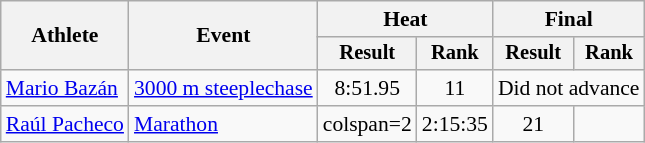<table class="wikitable" style="font-size:90%">
<tr>
<th rowspan="2">Athlete</th>
<th rowspan="2">Event</th>
<th colspan="2">Heat</th>
<th colspan="2">Final</th>
</tr>
<tr style="font-size:95%">
<th>Result</th>
<th>Rank</th>
<th>Result</th>
<th>Rank</th>
</tr>
<tr align=center>
<td align=left><a href='#'>Mario Bazán</a></td>
<td align=left><a href='#'>3000 m steeplechase</a></td>
<td>8:51.95</td>
<td>11</td>
<td colspan=2>Did not advance</td>
</tr>
<tr align=center>
<td align=left><a href='#'>Raúl Pacheco</a></td>
<td align=left><a href='#'>Marathon</a></td>
<td>colspan=2 </td>
<td>2:15:35</td>
<td>21</td>
</tr>
</table>
